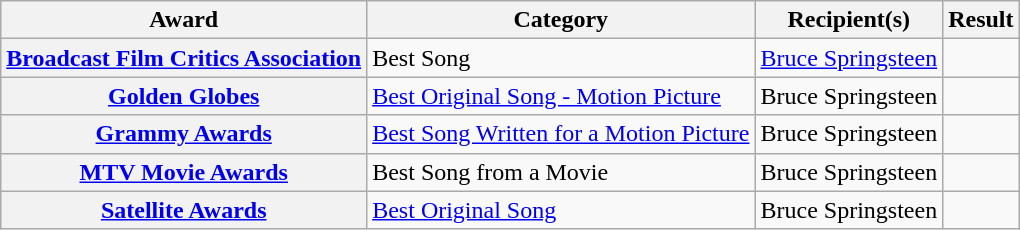<table class="wikitable plainrowheaders">
<tr>
<th>Award</th>
<th>Category</th>
<th>Recipient(s)</th>
<th>Result</th>
</tr>
<tr>
<th scope=row><a href='#'>Broadcast Film Critics Association</a></th>
<td>Best Song</td>
<td><a href='#'>Bruce Springsteen</a></td>
<td></td>
</tr>
<tr>
<th scope=row><a href='#'>Golden Globes</a></th>
<td><a href='#'>Best Original Song - Motion Picture</a></td>
<td>Bruce Springsteen</td>
<td></td>
</tr>
<tr>
<th scope=row><a href='#'>Grammy Awards</a></th>
<td><a href='#'>Best Song Written for a Motion Picture</a></td>
<td>Bruce Springsteen</td>
<td></td>
</tr>
<tr>
<th scope=row><a href='#'>MTV Movie Awards</a></th>
<td>Best Song from a Movie</td>
<td>Bruce Springsteen</td>
<td></td>
</tr>
<tr>
<th scope=row><a href='#'>Satellite Awards</a></th>
<td><a href='#'>Best Original Song</a></td>
<td>Bruce Springsteen</td>
<td></td>
</tr>
</table>
